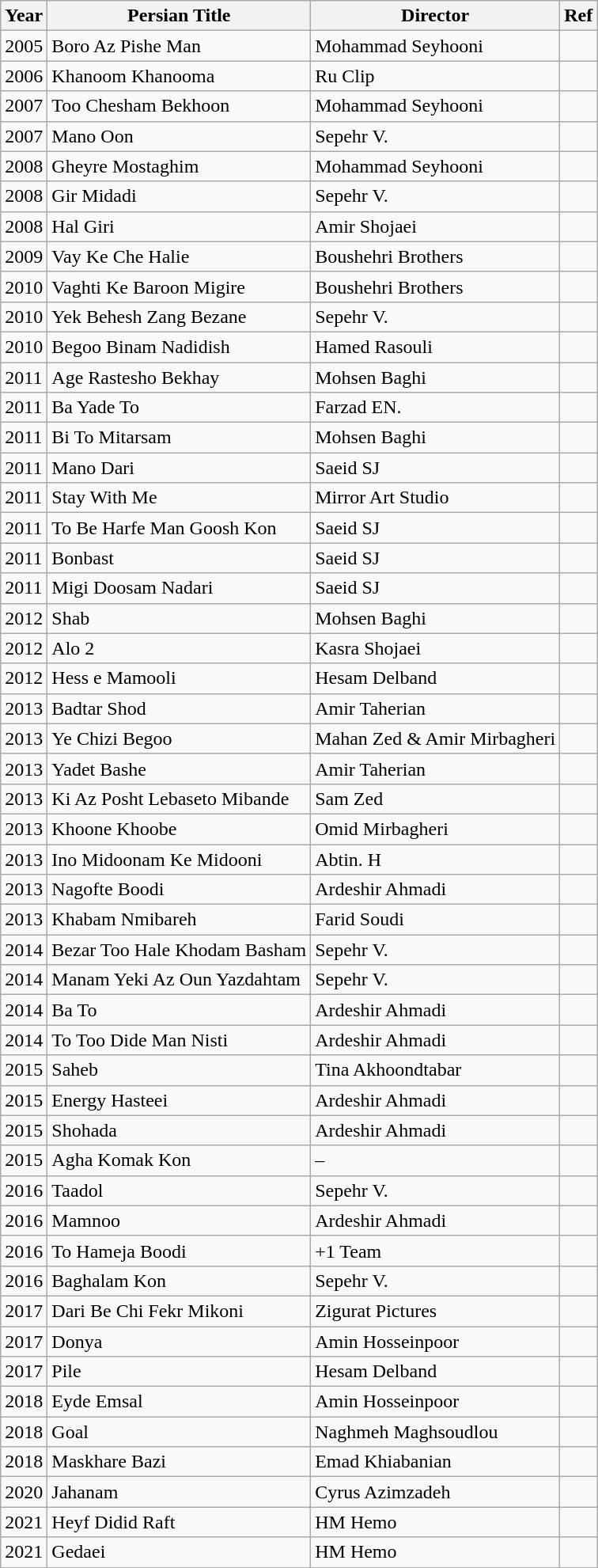<table class="wikitable">
<tr>
<th>Year</th>
<th>Persian Title</th>
<th>Director</th>
<th>Ref</th>
</tr>
<tr>
<td>2005</td>
<td>Boro Az Pishe Man</td>
<td>Mohammad Seyhooni</td>
<td></td>
</tr>
<tr>
<td>2006</td>
<td>Khanoom Khanooma</td>
<td>Ru Clip</td>
<td></td>
</tr>
<tr>
<td>2007</td>
<td>Too Chesham Bekhoon</td>
<td>Mohammad Seyhooni</td>
<td></td>
</tr>
<tr>
<td>2007</td>
<td>Mano Oon</td>
<td>Sepehr V.</td>
<td></td>
</tr>
<tr>
<td>2008</td>
<td>Gheyre Mostaghim</td>
<td>Mohammad Seyhooni</td>
<td></td>
</tr>
<tr>
<td>2008</td>
<td>Gir Midadi</td>
<td>Sepehr V.</td>
<td></td>
</tr>
<tr>
<td>2008</td>
<td>Hal Giri</td>
<td>Amir Shojaei</td>
<td></td>
</tr>
<tr>
<td>2009</td>
<td>Vay Ke Che Halie</td>
<td>Boushehri Brothers</td>
<td></td>
</tr>
<tr>
<td>2010</td>
<td>Vaghti Ke Baroon Migire</td>
<td>Boushehri Brothers</td>
<td></td>
</tr>
<tr>
<td>2010</td>
<td>Yek Behesh Zang Bezane</td>
<td>Sepehr V.</td>
<td></td>
</tr>
<tr>
<td>2010</td>
<td>Begoo Binam Nadidish</td>
<td>Hamed Rasouli</td>
<td></td>
</tr>
<tr>
<td>2011</td>
<td>Age Rastesho Bekhay</td>
<td>Mohsen Baghi</td>
<td></td>
</tr>
<tr>
<td>2011</td>
<td>Ba Yade To</td>
<td>Farzad EN.</td>
<td></td>
</tr>
<tr>
<td>2011</td>
<td>Bi To Mitarsam</td>
<td>Mohsen Baghi</td>
<td></td>
</tr>
<tr>
<td>2011</td>
<td>Mano Dari</td>
<td>Saeid SJ</td>
<td></td>
</tr>
<tr>
<td>2011</td>
<td>Stay With Me</td>
<td>Mirror Art Studio</td>
<td></td>
</tr>
<tr>
<td>2011</td>
<td>To Be Harfe Man Goosh Kon</td>
<td>Saeid SJ</td>
<td></td>
</tr>
<tr>
<td>2011</td>
<td>Bonbast</td>
<td>Saeid SJ</td>
<td></td>
</tr>
<tr>
<td>2011</td>
<td>Migi Doosam Nadari</td>
<td>Saeid SJ</td>
<td></td>
</tr>
<tr>
<td>2012</td>
<td>Shab</td>
<td>Mohsen Baghi</td>
<td></td>
</tr>
<tr>
<td>2012</td>
<td>Alo 2</td>
<td>Kasra Shojaei</td>
<td></td>
</tr>
<tr>
<td>2012</td>
<td>Hess e Mamooli</td>
<td>Hesam Delband</td>
<td></td>
</tr>
<tr>
<td>2013</td>
<td>Badtar Shod</td>
<td>Amir Taherian</td>
<td></td>
</tr>
<tr>
<td>2013</td>
<td>Ye Chizi Begoo</td>
<td>Mahan Zed & Amir Mirbagheri</td>
<td></td>
</tr>
<tr>
<td>2013</td>
<td>Yadet Bashe</td>
<td>Amir Taherian</td>
<td></td>
</tr>
<tr>
<td>2013</td>
<td>Ki Az Posht Lebaseto Mibande</td>
<td>Sam Zed</td>
<td></td>
</tr>
<tr>
<td>2013</td>
<td>Khoone Khoobe</td>
<td>Omid Mirbagheri</td>
<td></td>
</tr>
<tr>
<td>2013</td>
<td>Ino Midoonam Ke Midooni</td>
<td>Abtin. H</td>
<td></td>
</tr>
<tr>
<td>2013</td>
<td>Nagofte Boodi</td>
<td>Ardeshir Ahmadi</td>
<td></td>
</tr>
<tr>
<td>2013</td>
<td>Khabam Nmibareh</td>
<td>Farid Soudi</td>
<td></td>
</tr>
<tr>
<td>2014</td>
<td>Bezar Too Hale Khodam Basham</td>
<td>Sepehr V.</td>
<td></td>
</tr>
<tr>
<td>2014</td>
<td>Manam Yeki Az Oun Yazdahtam</td>
<td>Sepehr V.</td>
<td></td>
</tr>
<tr>
<td>2014</td>
<td>Ba To</td>
<td>Ardeshir Ahmadi</td>
<td></td>
</tr>
<tr>
<td>2014</td>
<td>To Too Dide Man Nisti</td>
<td>Ardeshir Ahmadi</td>
<td></td>
</tr>
<tr>
<td>2015</td>
<td>Saheb</td>
<td>Tina Akhoondtabar</td>
<td></td>
</tr>
<tr>
<td>2015</td>
<td>Energy Hasteei</td>
<td>Ardeshir Ahmadi</td>
<td></td>
</tr>
<tr>
<td>2015</td>
<td>Shohada</td>
<td>Ardeshir Ahmadi</td>
<td></td>
</tr>
<tr>
<td>2015</td>
<td>Agha Komak Kon</td>
<td>–</td>
<td></td>
</tr>
<tr>
<td>2016</td>
<td>Taadol</td>
<td>Sepehr V.</td>
<td></td>
</tr>
<tr>
<td>2016</td>
<td>Mamnoo</td>
<td>Ardeshir Ahmadi</td>
<td></td>
</tr>
<tr>
<td>2016</td>
<td>To Hameja Boodi</td>
<td>+1 Team</td>
<td></td>
</tr>
<tr>
<td>2016</td>
<td>Baghalam Kon</td>
<td>Sepehr V.</td>
<td></td>
</tr>
<tr>
<td>2017</td>
<td>Dari Be Chi Fekr Mikoni</td>
<td>Zigurat Pictures</td>
<td></td>
</tr>
<tr>
<td>2017</td>
<td>Donya</td>
<td>Amin Hosseinpoor</td>
<td></td>
</tr>
<tr>
<td>2017</td>
<td>Pile</td>
<td>Hesam Delband</td>
<td></td>
</tr>
<tr>
<td>2018</td>
<td>Eyde Emsal</td>
<td>Amin Hosseinpoor</td>
<td></td>
</tr>
<tr>
<td>2018</td>
<td>Goal</td>
<td>Naghmeh Maghsoudlou</td>
<td></td>
</tr>
<tr>
<td>2018</td>
<td>Maskhare Bazi</td>
<td>Emad Khiabanian</td>
<td></td>
</tr>
<tr>
<td>2020</td>
<td>Jahanam</td>
<td>Cyrus Azimzadeh</td>
<td></td>
</tr>
<tr>
<td>2021</td>
<td>Heyf Didid Raft</td>
<td>HM Hemo</td>
<td></td>
</tr>
<tr>
<td>2021</td>
<td>Gedaei</td>
<td>HM Hemo</td>
<td></td>
</tr>
</table>
